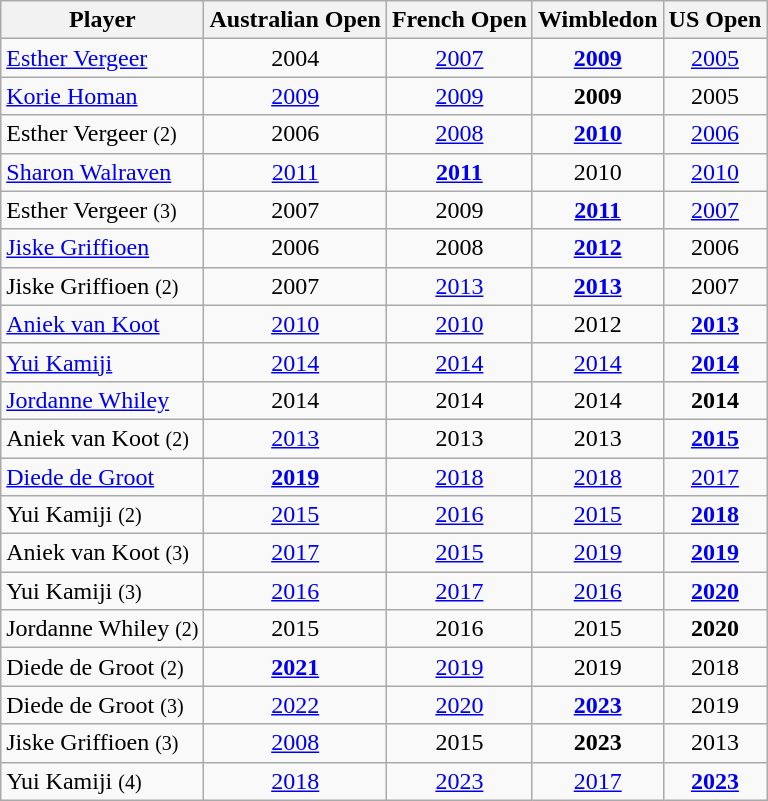<table class="wikitable sortable" style="text-align:center;">
<tr>
<th>Player</th>
<th>Australian Open</th>
<th>French Open</th>
<th>Wimbledon</th>
<th>US Open</th>
</tr>
<tr>
<td style="text-align:left;"> <a href='#'>Esther Vergeer</a></td>
<td>2004</td>
<td><a href='#'>2007</a></td>
<td><strong><a href='#'>2009</a></strong></td>
<td><a href='#'>2005</a></td>
</tr>
<tr>
<td style="text-align:left;"> <a href='#'>Korie Homan</a></td>
<td><a href='#'>2009</a></td>
<td><a href='#'>2009</a></td>
<td><strong>2009</strong></td>
<td>2005</td>
</tr>
<tr>
<td style="text-align:left;"> Esther Vergeer <small>(2)</small></td>
<td>2006</td>
<td><a href='#'>2008</a></td>
<td><strong><a href='#'>2010</a></strong></td>
<td><a href='#'>2006</a></td>
</tr>
<tr>
<td style="text-align:left;"> <a href='#'>Sharon Walraven</a></td>
<td><a href='#'>2011</a></td>
<td><strong><a href='#'>2011</a></strong></td>
<td>2010</td>
<td><a href='#'>2010</a></td>
</tr>
<tr>
<td style="text-align:left;"> Esther Vergeer <small>(3)</small></td>
<td>2007</td>
<td>2009</td>
<td><strong><a href='#'>2011</a></strong></td>
<td><a href='#'>2007</a></td>
</tr>
<tr>
<td style="text-align:left;"> <a href='#'>Jiske Griffioen</a></td>
<td>2006</td>
<td>2008</td>
<td><strong><a href='#'>2012</a></strong></td>
<td>2006</td>
</tr>
<tr>
<td style="text-align:left;"> Jiske Griffioen <small>(2)</small></td>
<td>2007</td>
<td><a href='#'>2013</a></td>
<td><strong><a href='#'>2013</a></strong></td>
<td>2007</td>
</tr>
<tr>
<td style="text-align:left;"> <a href='#'>Aniek van Koot</a></td>
<td><a href='#'>2010</a></td>
<td><a href='#'>2010</a></td>
<td>2012</td>
<td><strong><a href='#'>2013</a></strong></td>
</tr>
<tr>
<td style="text-align:left;"> <a href='#'>Yui Kamiji</a></td>
<td><a href='#'>2014</a></td>
<td><a href='#'>2014</a></td>
<td><a href='#'>2014</a></td>
<td><strong><a href='#'>2014</a></strong></td>
</tr>
<tr>
<td style="text-align:left;"> <a href='#'>Jordanne Whiley</a></td>
<td>2014</td>
<td>2014</td>
<td>2014</td>
<td><strong>2014</strong></td>
</tr>
<tr>
<td style="text-align:left;"> Aniek van Koot <small>(2)</small></td>
<td><a href='#'>2013</a></td>
<td>2013</td>
<td>2013</td>
<td><strong><a href='#'>2015</a></strong></td>
</tr>
<tr>
<td style="text-align:left;"> <a href='#'>Diede de Groot</a></td>
<td><strong><a href='#'>2019</a></strong></td>
<td><a href='#'>2018</a></td>
<td><a href='#'>2018</a></td>
<td><a href='#'>2017</a></td>
</tr>
<tr>
<td style="text-align:left;"> Yui Kamiji <small>(2)</small></td>
<td><a href='#'>2015</a></td>
<td><a href='#'>2016</a></td>
<td><a href='#'>2015</a></td>
<td><strong><a href='#'>2018</a></strong></td>
</tr>
<tr>
<td style="text-align:left;"> Aniek van Koot <small>(3)</small></td>
<td><a href='#'>2017</a></td>
<td><a href='#'>2015</a></td>
<td><a href='#'>2019</a></td>
<td><strong><a href='#'>2019</a></strong></td>
</tr>
<tr>
<td style="text-align:left;"> Yui Kamiji <small>(3)</small></td>
<td><a href='#'>2016</a></td>
<td><a href='#'>2017</a></td>
<td><a href='#'>2016</a></td>
<td><strong><a href='#'>2020</a></strong></td>
</tr>
<tr>
<td style="text-align:left;"> Jordanne Whiley <small>(2)</small></td>
<td>2015</td>
<td>2016</td>
<td>2015</td>
<td><strong>2020</strong></td>
</tr>
<tr>
<td style="text-align:left;"> Diede de Groot <small>(2)</small></td>
<td><strong><a href='#'>2021</a></strong></td>
<td><a href='#'>2019</a></td>
<td>2019</td>
<td>2018</td>
</tr>
<tr>
<td style="text-align:left;"> Diede de Groot <small>(3)</small></td>
<td><a href='#'>2022</a></td>
<td><a href='#'>2020</a></td>
<td><strong><a href='#'>2023</a></strong></td>
<td>2019</td>
</tr>
<tr>
<td style="text-align:left;"> Jiske Griffioen <small>(3)</small></td>
<td><a href='#'>2008</a></td>
<td>2015</td>
<td><strong>2023</strong></td>
<td>2013</td>
</tr>
<tr>
<td style="text-align:left;"> Yui Kamiji <small>(4)</small></td>
<td><a href='#'>2018</a></td>
<td><a href='#'>2023</a></td>
<td><a href='#'>2017</a></td>
<td><strong><a href='#'>2023</a></strong></td>
</tr>
</table>
